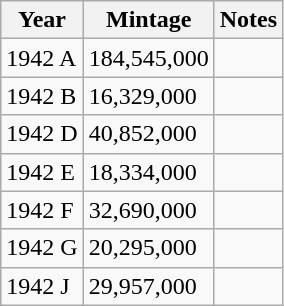<table class="wikitable">
<tr>
<th scope="col">Year</th>
<th scope="col">Mintage</th>
<th scope="col">Notes</th>
</tr>
<tr>
<td>1942 A</td>
<td>184,545,000</td>
<td></td>
</tr>
<tr>
<td>1942 B</td>
<td>16,329,000</td>
<td></td>
</tr>
<tr>
<td>1942 D</td>
<td>40,852,000</td>
<td></td>
</tr>
<tr>
<td>1942 E</td>
<td>18,334,000</td>
<td></td>
</tr>
<tr>
<td>1942 F</td>
<td>32,690,000</td>
<td></td>
</tr>
<tr>
<td>1942 G</td>
<td>20,295,000</td>
<td></td>
</tr>
<tr>
<td>1942 J</td>
<td>29,957,000</td>
<td></td>
</tr>
</table>
